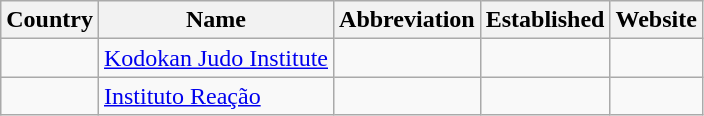<table class="wikitable sortable">
<tr>
<th>Country</th>
<th>Name</th>
<th>Abbreviation</th>
<th>Established</th>
<th>Website</th>
</tr>
<tr>
<td></td>
<td><a href='#'>Kodokan Judo Institute</a></td>
<td></td>
<td></td>
<td></td>
</tr>
<tr>
<td></td>
<td><a href='#'>Instituto Reação</a></td>
<td></td>
<td></td>
<td></td>
</tr>
</table>
